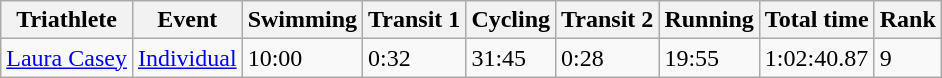<table class="wikitable" border="1">
<tr>
<th>Triathlete</th>
<th>Event</th>
<th>Swimming</th>
<th>Transit 1</th>
<th>Cycling</th>
<th>Transit 2</th>
<th>Running</th>
<th>Total time</th>
<th>Rank</th>
</tr>
<tr>
<td><a href='#'>Laura Casey</a></td>
<td><a href='#'>Individual</a></td>
<td>10:00</td>
<td>0:32</td>
<td>31:45</td>
<td>0:28</td>
<td>19:55</td>
<td>1:02:40.87</td>
<td>9</td>
</tr>
</table>
